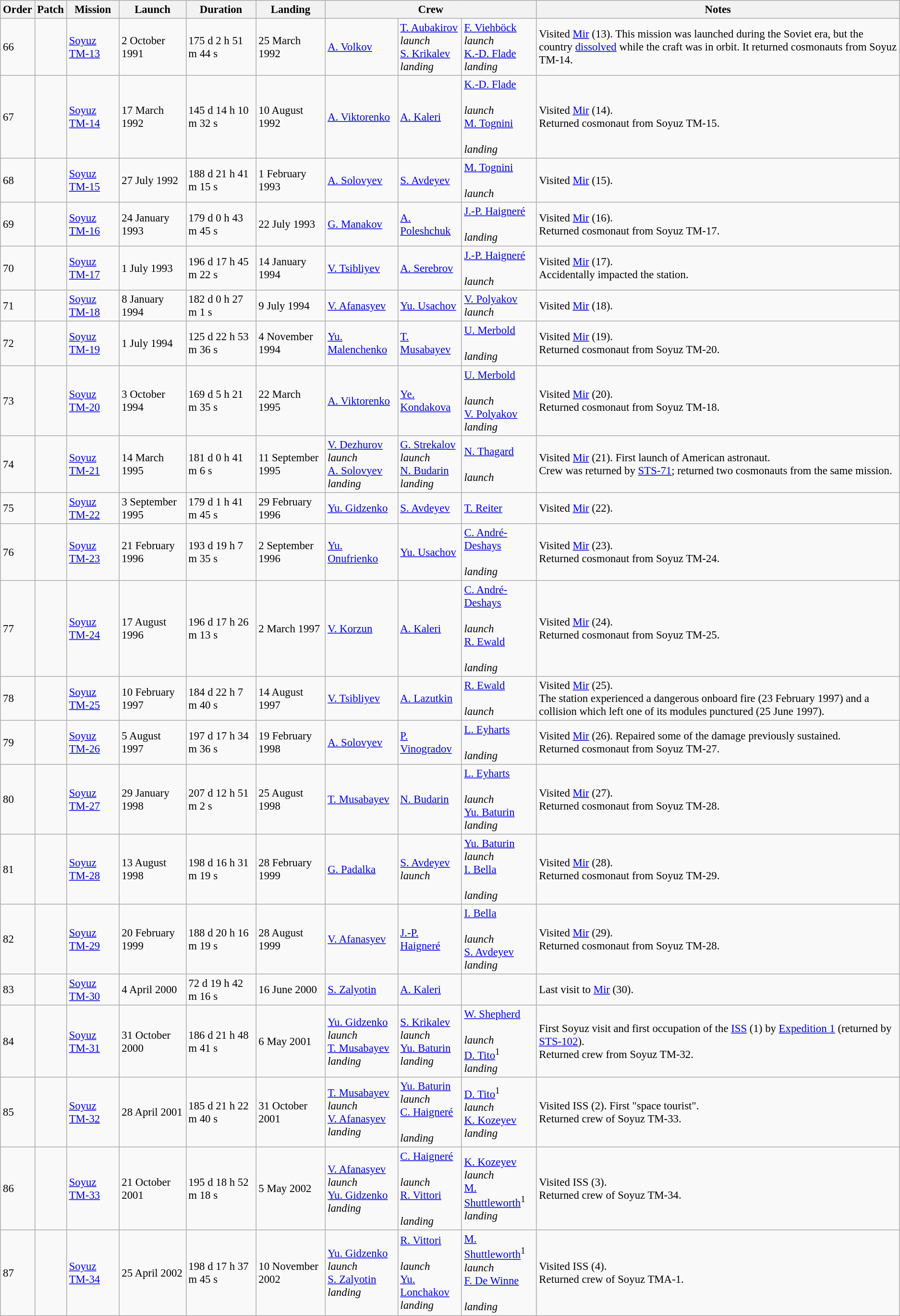<table class="wikitable sticky-header" style="font-size: 95%;">
<tr>
<th>Order</th>
<th>Patch</th>
<th>Mission</th>
<th>Launch</th>
<th>Duration</th>
<th>Landing</th>
<th colspan="3">Crew</th>
<th>Notes</th>
</tr>
<tr>
<td>66</td>
<td></td>
<td><a href='#'>Soyuz TM-13</a></td>
<td>2 October 1991</td>
<td>175 d 2 h 51 m 44 s</td>
<td>25 March 1992</td>
<td><a href='#'>A. Volkov</a></td>
<td><a href='#'>T. Aubakirov</a> <br><em>launch</em><br><a href='#'>S. Krikalev</a> <br><em>landing</em></td>
<td><a href='#'>F. Viehböck</a> <br><em>launch</em><br><a href='#'>K.-D. Flade</a> <br><em>landing</em></td>
<td>Visited <a href='#'>Mir</a> (13). This mission was launched during the Soviet era, but the country <a href='#'>dissolved</a> while the craft was in orbit. It returned cosmonauts from Soyuz TM-14.</td>
</tr>
<tr>
<td>67</td>
<td></td>
<td><a href='#'>Soyuz TM-14</a></td>
<td>17 March 1992</td>
<td>145 d 14 h 10 m 32 s</td>
<td>10 August 1992</td>
<td><a href='#'>A. Viktorenko</a></td>
<td><a href='#'>A. Kaleri</a></td>
<td><a href='#'>K.-D. Flade</a> <br><br><em>launch</em><br><a href='#'>M. Tognini</a> <br><br><em>landing</em></td>
<td>Visited <a href='#'>Mir</a> (14).<br>Returned cosmonaut from Soyuz TM-15.</td>
</tr>
<tr>
<td>68</td>
<td></td>
<td><a href='#'>Soyuz TM-15</a></td>
<td>27 July 1992</td>
<td>188 d 21 h 41 m 15 s</td>
<td>1 February 1993</td>
<td><a href='#'>A. Solovyev</a></td>
<td><a href='#'>S. Avdeyev</a></td>
<td><a href='#'>M. Tognini</a> <br><br><em>launch</em></td>
<td>Visited <a href='#'>Mir</a> (15).</td>
</tr>
<tr>
<td>69</td>
<td></td>
<td><a href='#'>Soyuz TM-16</a></td>
<td>24 January 1993</td>
<td>179 d 0 h 43 m 45 s</td>
<td>22 July 1993</td>
<td><a href='#'>G. Manakov</a></td>
<td><a href='#'>A. Poleshchuk</a></td>
<td><a href='#'>J.-P. Haigneré</a> <br><br><em>landing</em></td>
<td>Visited <a href='#'>Mir</a> (16).<br>Returned cosmonaut from Soyuz TM-17.</td>
</tr>
<tr>
<td>70</td>
<td></td>
<td><a href='#'>Soyuz TM-17</a></td>
<td>1 July 1993</td>
<td>196 d 17 h 45 m 22 s</td>
<td>14 January 1994</td>
<td><a href='#'>V. Tsibliyev</a></td>
<td><a href='#'>A. Serebrov</a></td>
<td><a href='#'>J.-P. Haigneré</a> <br><br><em>launch</em></td>
<td>Visited <a href='#'>Mir</a> (17).<br>Accidentally impacted the station.</td>
</tr>
<tr>
<td>71</td>
<td></td>
<td><a href='#'>Soyuz TM-18</a></td>
<td>8 January 1994</td>
<td>182 d 0 h 27 m 1 s</td>
<td>9 July 1994</td>
<td><a href='#'>V. Afanasyev</a></td>
<td><a href='#'>Yu. Usachov</a></td>
<td><a href='#'>V. Polyakov</a> <br><em>launch</em></td>
<td>Visited <a href='#'>Mir</a> (18).</td>
</tr>
<tr>
<td>72</td>
<td></td>
<td><a href='#'>Soyuz TM-19</a></td>
<td>1 July 1994</td>
<td>125 d 22 h 53 m 36 s</td>
<td>4 November 1994</td>
<td><a href='#'>Yu. Malenchenko</a></td>
<td><a href='#'>T. Musabayev</a></td>
<td><a href='#'>U. Merbold</a> <br><br><em>landing</em></td>
<td>Visited <a href='#'>Mir</a> (19).<br>Returned cosmonaut from Soyuz TM-20.</td>
</tr>
<tr>
<td>73</td>
<td></td>
<td><a href='#'>Soyuz TM-20</a></td>
<td>3 October 1994</td>
<td>169 d 5 h 21 m 35 s</td>
<td>22 March 1995</td>
<td><a href='#'>A. Viktorenko</a></td>
<td><a href='#'>Ye. Kondakova</a></td>
<td><a href='#'>U. Merbold</a> <br><br><em>launch</em><br><a href='#'>V. Polyakov</a> <br><em>landing</em></td>
<td>Visited <a href='#'>Mir</a> (20).<br>Returned cosmonaut from Soyuz TM-18.</td>
</tr>
<tr>
<td>74</td>
<td></td>
<td><a href='#'>Soyuz TM-21</a></td>
<td>14 March 1995</td>
<td>181 d 0 h 41 m 6 s</td>
<td>11 September 1995</td>
<td><a href='#'>V. Dezhurov</a> <br><em>launch</em><br><a href='#'>A. Solovyev</a> <br><em>landing</em></td>
<td><a href='#'>G. Strekalov</a> <br><em>launch</em><br><a href='#'>N. Budarin</a> <br><em>landing</em></td>
<td><a href='#'>N. Thagard</a> <br><br><em>launch</em></td>
<td>Visited <a href='#'>Mir</a> (21). First launch of American astronaut.<br>Crew was returned by <a href='#'>STS-71</a>; returned two cosmonauts from the same mission.</td>
</tr>
<tr>
<td>75</td>
<td></td>
<td><a href='#'>Soyuz TM-22</a></td>
<td>3 September 1995</td>
<td>179 d 1 h 41 m 45 s</td>
<td>29 February 1996</td>
<td><a href='#'>Yu. Gidzenko</a></td>
<td><a href='#'>S. Avdeyev</a></td>
<td><a href='#'>T. Reiter</a> <br></td>
<td>Visited <a href='#'>Mir</a> (22).</td>
</tr>
<tr>
<td>76</td>
<td></td>
<td><a href='#'>Soyuz TM-23</a></td>
<td>21 February 1996</td>
<td>193 d 19 h 7 m 35 s</td>
<td>2 September 1996</td>
<td><a href='#'>Yu. Onufrienko</a></td>
<td><a href='#'>Yu. Usachov</a></td>
<td><a href='#'>C. André-Deshays</a> <br><br><em>landing</em></td>
<td>Visited <a href='#'>Mir</a> (23).<br>Returned cosmonaut from Soyuz TM-24.</td>
</tr>
<tr>
<td>77</td>
<td></td>
<td><a href='#'>Soyuz TM-24</a></td>
<td>17 August 1996</td>
<td>196 d 17 h 26 m 13 s</td>
<td>2 March 1997</td>
<td><a href='#'>V. Korzun</a></td>
<td><a href='#'>A. Kaleri</a></td>
<td><a href='#'>C. André-Deshays</a> <br><br><em>launch</em><br><a href='#'>R. Ewald</a> <br><br><em>landing</em></td>
<td>Visited <a href='#'>Mir</a> (24).<br>Returned cosmonaut from Soyuz TM-25.</td>
</tr>
<tr>
<td>78</td>
<td></td>
<td><a href='#'>Soyuz TM-25</a></td>
<td>10 February 1997</td>
<td>184 d 22 h 7 m 40 s</td>
<td>14 August 1997</td>
<td><a href='#'>V. Tsibliyev</a></td>
<td><a href='#'>A. Lazutkin</a></td>
<td><a href='#'>R. Ewald</a> <br><br><em>launch</em></td>
<td>Visited <a href='#'>Mir</a> (25).<br>The station experienced a dangerous onboard fire (23 February 1997) and a collision which left one of its modules punctured (25 June 1997).</td>
</tr>
<tr>
<td>79</td>
<td></td>
<td><a href='#'>Soyuz TM-26</a></td>
<td>5 August 1997</td>
<td>197 d 17 h 34 m 36 s</td>
<td>19 February 1998</td>
<td><a href='#'>A. Solovyev</a></td>
<td><a href='#'>P. Vinogradov</a></td>
<td><a href='#'>L. Eyharts</a> <br><br><em>landing</em></td>
<td>Visited <a href='#'>Mir</a> (26). Repaired some of the damage previously sustained.<br>Returned cosmonaut from Soyuz TM-27.</td>
</tr>
<tr>
<td>80</td>
<td></td>
<td><a href='#'>Soyuz TM-27</a></td>
<td>29 January 1998</td>
<td>207 d 12 h 51 m 2 s</td>
<td>25 August 1998</td>
<td><a href='#'>T. Musabayev</a></td>
<td><a href='#'>N. Budarin</a></td>
<td><a href='#'>L. Eyharts</a> <br><br><em>launch</em><br><a href='#'>Yu. Baturin</a> <br><em>landing</em></td>
<td>Visited <a href='#'>Mir</a> (27).<br>Returned cosmonaut from Soyuz TM-28.</td>
</tr>
<tr>
<td>81</td>
<td></td>
<td><a href='#'>Soyuz TM-28</a></td>
<td>13 August 1998</td>
<td>198 d 16 h 31 m 19 s</td>
<td>28 February 1999</td>
<td><a href='#'>G. Padalka</a></td>
<td><a href='#'>S. Avdeyev</a> <br><em>launch</em></td>
<td><a href='#'>Yu. Baturin</a> <br><em>launch</em><br><a href='#'>I. Bella</a> <br><br><em>landing</em></td>
<td>Visited <a href='#'>Mir</a> (28).<br>Returned cosmonaut from Soyuz TM-29.</td>
</tr>
<tr>
<td>82</td>
<td></td>
<td><a href='#'>Soyuz TM-29</a></td>
<td>20 February 1999</td>
<td>188 d 20 h 16 m 19 s</td>
<td>28 August 1999</td>
<td><a href='#'>V. Afanasyev</a></td>
<td><a href='#'>J.-P. Haigneré</a> <br></td>
<td><a href='#'>I. Bella</a> <br><br><em>launch</em><br><a href='#'>S. Avdeyev</a> <br><em>landing</em></td>
<td>Visited <a href='#'>Mir</a> (29).<br>Returned cosmonaut from Soyuz TM-28.</td>
</tr>
<tr>
<td>83</td>
<td></td>
<td><a href='#'>Soyuz TM-30</a></td>
<td>4 April 2000</td>
<td>72 d 19 h 42 m 16 s</td>
<td>16 June 2000</td>
<td><a href='#'>S. Zalyotin</a></td>
<td><a href='#'>A. Kaleri</a></td>
<td></td>
<td>Last visit to <a href='#'>Mir</a> (30).</td>
</tr>
<tr>
<td>84</td>
<td></td>
<td><a href='#'>Soyuz TM-31</a></td>
<td>31 October 2000</td>
<td>186 d 21 h 48 m 41 s</td>
<td>6 May 2001</td>
<td><a href='#'>Yu. Gidzenko</a> <br><em>launch</em><br><a href='#'>T. Musabayev</a> <br><em>landing</em></td>
<td><a href='#'>S. Krikalev</a> <br><em>launch</em><br><a href='#'>Yu. Baturin</a> <br><em>landing</em></td>
<td><a href='#'>W. Shepherd</a> <br><br><em>launch</em><br><a href='#'>D. Tito</a><sup>1</sup> <br><em>landing</em></td>
<td>First Soyuz visit and first occupation of the <a href='#'>ISS</a> (1) by <a href='#'>Expedition 1</a> (returned by <a href='#'>STS-102</a>).<br>Returned crew from Soyuz TM-32.</td>
</tr>
<tr>
<td>85</td>
<td></td>
<td><a href='#'>Soyuz TM-32</a></td>
<td>28 April 2001</td>
<td>185 d 21 h 22 m 40 s</td>
<td>31 October 2001</td>
<td><a href='#'>T. Musabayev</a> <br><em>launch</em><br><a href='#'>V. Afanasyev</a> <br><em>landing</em></td>
<td><a href='#'>Yu. Baturin</a> <br><em>launch</em><br><a href='#'>C. Haigneré</a> <br><br><em>landing</em></td>
<td><a href='#'>D. Tito</a><sup>1</sup> <br><em>launch</em><br><a href='#'>K. Kozeyev</a> <br><em>landing</em></td>
<td>Visited ISS (2). First "space tourist".<br>Returned crew of Soyuz TM-33.</td>
</tr>
<tr>
<td>86</td>
<td></td>
<td><a href='#'>Soyuz TM-33</a></td>
<td>21 October 2001</td>
<td>195 d 18 h 52 m 18 s</td>
<td>5 May 2002</td>
<td><a href='#'>V. Afanasyev</a> <br><em>launch</em><br><a href='#'>Yu. Gidzenko</a> <br><em>landing</em></td>
<td><a href='#'>C. Haigneré</a> <br><br><em>launch</em><br><a href='#'>R. Vittori</a> <br><br><em>landing</em></td>
<td><a href='#'>K. Kozeyev</a> <br><em>launch</em><br><a href='#'>M. Shuttleworth</a><sup>1</sup> <br><em>landing</em></td>
<td>Visited ISS (3).<br>Returned crew of Soyuz TM-34.</td>
</tr>
<tr>
<td>87</td>
<td></td>
<td><a href='#'>Soyuz TM-34</a></td>
<td>25 April 2002</td>
<td>198 d 17 h 37 m 45 s</td>
<td>10 November 2002</td>
<td><a href='#'>Yu. Gidzenko</a> <br><em>launch</em><br><a href='#'>S. Zalyotin</a> <br><em>landing</em></td>
<td><a href='#'>R. Vittori</a> <br><br><em>launch</em><br><a href='#'>Yu. Lonchakov</a> <br><em>landing</em></td>
<td><a href='#'>M. Shuttleworth</a><sup>1</sup> <br><em>launch</em><br><a href='#'>F. De Winne</a> <br><br><em>landing</em></td>
<td>Visited ISS (4).<br>Returned crew of Soyuz TMA-1.</td>
</tr>
</table>
